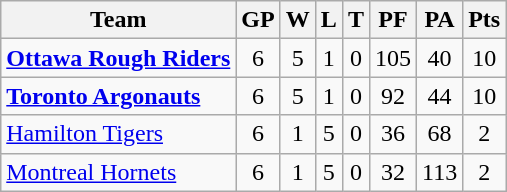<table class="wikitable">
<tr>
<th>Team</th>
<th>GP</th>
<th>W</th>
<th>L</th>
<th>T</th>
<th>PF</th>
<th>PA</th>
<th>Pts</th>
</tr>
<tr align="center">
<td align="left"><strong><a href='#'>Ottawa Rough Riders</a></strong></td>
<td>6</td>
<td>5</td>
<td>1</td>
<td>0</td>
<td>105</td>
<td>40</td>
<td>10</td>
</tr>
<tr align="center">
<td align="left"><strong><a href='#'>Toronto Argonauts</a></strong></td>
<td>6</td>
<td>5</td>
<td>1</td>
<td>0</td>
<td>92</td>
<td>44</td>
<td>10</td>
</tr>
<tr align="center">
<td align="left"><a href='#'>Hamilton Tigers</a></td>
<td>6</td>
<td>1</td>
<td>5</td>
<td>0</td>
<td>36</td>
<td>68</td>
<td>2</td>
</tr>
<tr align="center">
<td align="left"><a href='#'>Montreal Hornets</a></td>
<td>6</td>
<td>1</td>
<td>5</td>
<td>0</td>
<td>32</td>
<td>113</td>
<td>2</td>
</tr>
</table>
